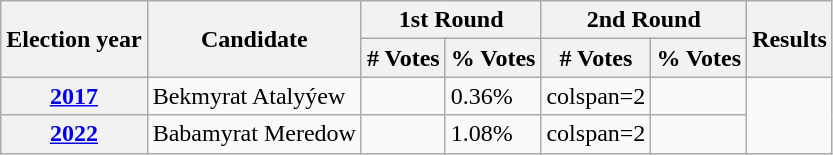<table class="wikitable">
<tr>
<th rowspan=2>Election year</th>
<th rowspan=2>Candidate</th>
<th colspan=2>1st Round</th>
<th colspan=2>2nd Round</th>
<th rowspan=2>Results</th>
</tr>
<tr>
<th># Votes</th>
<th>% Votes</th>
<th># Votes</th>
<th>% Votes</th>
</tr>
<tr>
<th><a href='#'>2017</a></th>
<td>Bekmyrat Atalyýew</td>
<td></td>
<td>0.36%</td>
<td>colspan=2 </td>
<td></td>
</tr>
<tr>
<th><a href='#'>2022</a></th>
<td>Babamyrat Meredow</td>
<td></td>
<td>1.08%</td>
<td>colspan=2 </td>
<td></td>
</tr>
</table>
